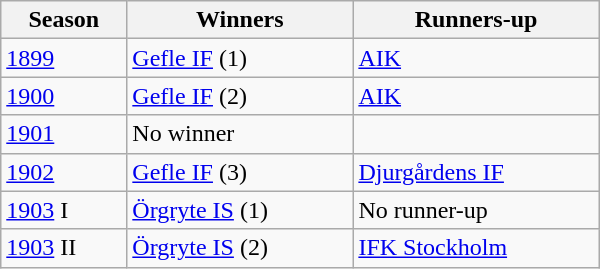<table class="wikitable" style="width:400px;">
<tr>
<th>Season</th>
<th>Winners</th>
<th>Runners-up</th>
</tr>
<tr>
<td><a href='#'>1899</a></td>
<td><a href='#'>Gefle IF</a> (1)</td>
<td><a href='#'>AIK</a></td>
</tr>
<tr>
<td><a href='#'>1900</a></td>
<td><a href='#'>Gefle IF</a> (2)</td>
<td><a href='#'>AIK</a></td>
</tr>
<tr>
<td><a href='#'>1901</a></td>
<td>No winner</td>
<td></td>
</tr>
<tr>
<td><a href='#'>1902</a></td>
<td><a href='#'>Gefle IF</a> (3)</td>
<td><a href='#'>Djurgårdens IF</a></td>
</tr>
<tr>
<td><a href='#'>1903</a> I</td>
<td><a href='#'>Örgryte IS</a> (1)</td>
<td>No runner-up</td>
</tr>
<tr>
<td><a href='#'>1903</a> II</td>
<td><a href='#'>Örgryte IS</a> (2)</td>
<td><a href='#'>IFK Stockholm</a></td>
</tr>
</table>
